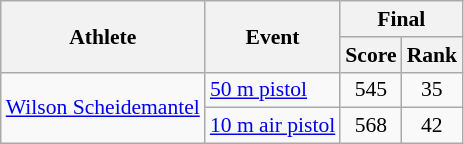<table class="wikitable" style="font-size:90%">
<tr>
<th rowspan="2">Athlete</th>
<th rowspan="2">Event</th>
<th colspan="2">Final</th>
</tr>
<tr>
<th>Score</th>
<th>Rank</th>
</tr>
<tr>
<td rowspan=2><a href='#'>Wilson Scheidemantel</a></td>
<td><a href='#'>50 m pistol</a></td>
<td style="text-align:center;">545</td>
<td style="text-align:center;">35</td>
</tr>
<tr>
<td><a href='#'>10 m air pistol</a></td>
<td style="text-align:center;">568</td>
<td style="text-align:center;">42</td>
</tr>
</table>
